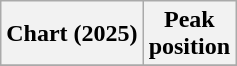<table class="wikitable sortable plainrowheaders" style="text-align:center">
<tr>
<th scope="col">Chart (2025)</th>
<th scope="col">Peak<br>position</th>
</tr>
<tr>
</tr>
</table>
